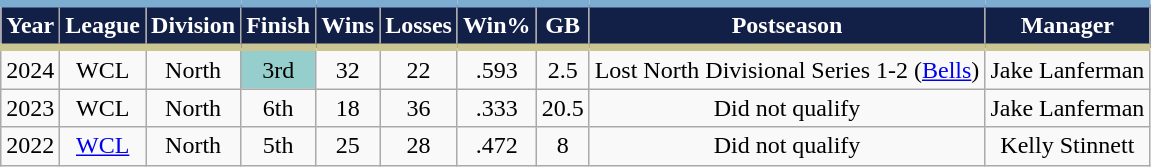<table class="wikitable" style="text-align:center">
<tr>
<th scope="col" style="background-color:#122048; border-top:#7CACD0 5px solid; border-bottom:#CBC593 5px solid; color:#ffffff">Year</th>
<th scope="col" style="background-color:#122048; border-top:#7CACD0 5px solid; border-bottom:#CBC593 5px solid; color:#ffffff">League</th>
<th scope="col" style="background-color:#122048; border-top:#7CACD0 5px solid; border-bottom:#CBC593 5px solid; color:#ffffff">Division</th>
<th scope="col" style="background-color:#122048; border-top:#7CACD0 5px solid; border-bottom:#CBC593 5px solid; color:#ffffff">Finish</th>
<th scope="col" style="background-color:#122048; border-top:#7CACD0 5px solid; border-bottom:#CBC593 5px solid; color:#ffffff">Wins</th>
<th scope="col" style="background-color:#122048; border-top:#7CACD0 5px solid; border-bottom:#CBC593 5px solid; color:#ffffff">Losses</th>
<th scope="col" style="background-color:#122048; border-top:#7CACD0 5px solid; border-bottom:#CBC593 5px solid; color:#ffffff">Win%</th>
<th scope="col" style="background-color:#122048; border-top:#7CACD0 5px solid; border-bottom:#CBC593 5px solid; color:#ffffff">GB</th>
<th scope="col" style="background-color:#122048; border-top:#7CACD0 5px solid; border-bottom:#CBC593 5px solid; color:#ffffff">Postseason</th>
<th scope="col" style="background-color:#122048; border-top:#7CACD0 5px solid; border-bottom:#CBC593 5px solid; color:#ffffff">Manager</th>
</tr>
<tr>
<td>2024</td>
<td>WCL</td>
<td>North</td>
<td bgcolor="#96CDCD">3rd</td>
<td>32</td>
<td>22</td>
<td>.593</td>
<td>2.5</td>
<td>Lost North Divisional Series 1-2 (<a href='#'>Bells</a>)</td>
<td>Jake Lanferman</td>
</tr>
<tr>
<td>2023</td>
<td>WCL</td>
<td>North</td>
<td>6th</td>
<td>18</td>
<td>36</td>
<td>.333</td>
<td>20.5</td>
<td>Did not qualify</td>
<td>Jake Lanferman</td>
</tr>
<tr>
<td>2022</td>
<td><a href='#'>WCL</a></td>
<td>North</td>
<td>5th</td>
<td>25</td>
<td>28</td>
<td>.472</td>
<td>8</td>
<td>Did not qualify</td>
<td>Kelly Stinnett</td>
</tr>
</table>
